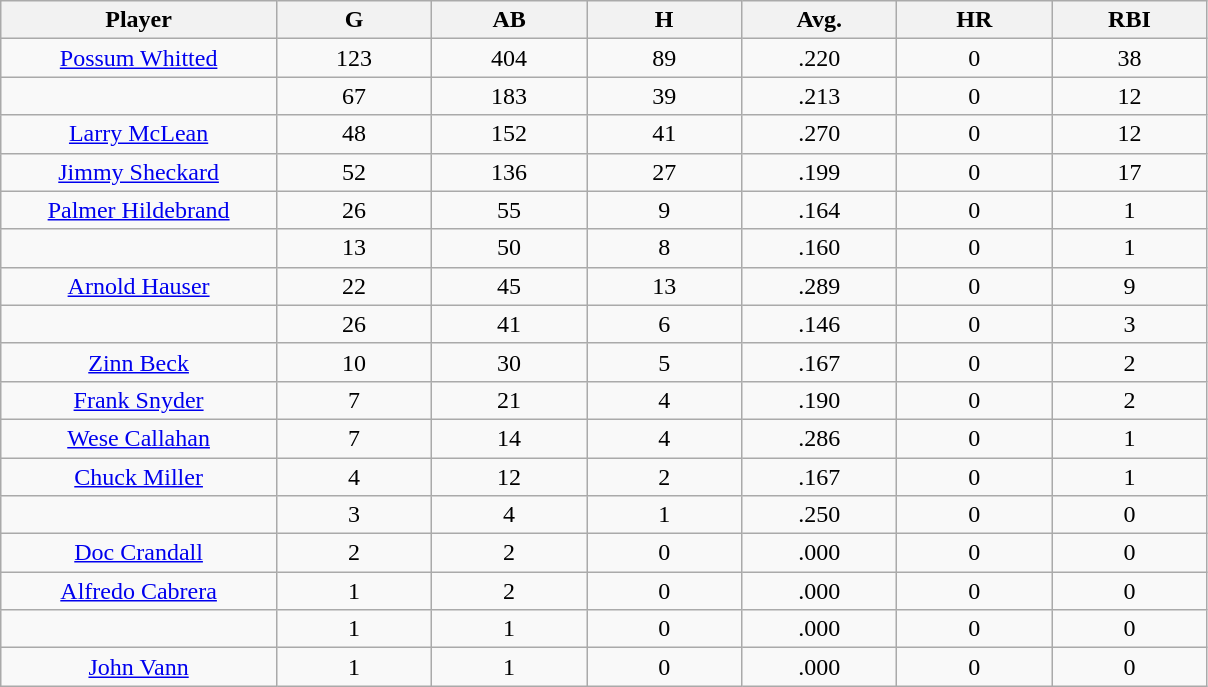<table class="wikitable sortable">
<tr>
<th bgcolor="#DDDDFF" width="16%">Player</th>
<th bgcolor="#DDDDFF" width="9%">G</th>
<th bgcolor="#DDDDFF" width="9%">AB</th>
<th bgcolor="#DDDDFF" width="9%">H</th>
<th bgcolor="#DDDDFF" width="9%">Avg.</th>
<th bgcolor="#DDDDFF" width="9%">HR</th>
<th bgcolor="#DDDDFF" width="9%">RBI</th>
</tr>
<tr align="center">
<td><a href='#'>Possum Whitted</a></td>
<td>123</td>
<td>404</td>
<td>89</td>
<td>.220</td>
<td>0</td>
<td>38</td>
</tr>
<tr align=center>
<td></td>
<td>67</td>
<td>183</td>
<td>39</td>
<td>.213</td>
<td>0</td>
<td>12</td>
</tr>
<tr align="center">
<td><a href='#'>Larry McLean</a></td>
<td>48</td>
<td>152</td>
<td>41</td>
<td>.270</td>
<td>0</td>
<td>12</td>
</tr>
<tr align=center>
<td><a href='#'>Jimmy Sheckard</a></td>
<td>52</td>
<td>136</td>
<td>27</td>
<td>.199</td>
<td>0</td>
<td>17</td>
</tr>
<tr align=center>
<td><a href='#'>Palmer Hildebrand</a></td>
<td>26</td>
<td>55</td>
<td>9</td>
<td>.164</td>
<td>0</td>
<td>1</td>
</tr>
<tr align=center>
<td></td>
<td>13</td>
<td>50</td>
<td>8</td>
<td>.160</td>
<td>0</td>
<td>1</td>
</tr>
<tr align="center">
<td><a href='#'>Arnold Hauser</a></td>
<td>22</td>
<td>45</td>
<td>13</td>
<td>.289</td>
<td>0</td>
<td>9</td>
</tr>
<tr align=center>
<td></td>
<td>26</td>
<td>41</td>
<td>6</td>
<td>.146</td>
<td>0</td>
<td>3</td>
</tr>
<tr align="center">
<td><a href='#'>Zinn Beck</a></td>
<td>10</td>
<td>30</td>
<td>5</td>
<td>.167</td>
<td>0</td>
<td>2</td>
</tr>
<tr align=center>
<td><a href='#'>Frank Snyder</a></td>
<td>7</td>
<td>21</td>
<td>4</td>
<td>.190</td>
<td>0</td>
<td>2</td>
</tr>
<tr align=center>
<td><a href='#'>Wese Callahan</a></td>
<td>7</td>
<td>14</td>
<td>4</td>
<td>.286</td>
<td>0</td>
<td>1</td>
</tr>
<tr align=center>
<td><a href='#'>Chuck Miller</a></td>
<td>4</td>
<td>12</td>
<td>2</td>
<td>.167</td>
<td>0</td>
<td>1</td>
</tr>
<tr align=center>
<td></td>
<td>3</td>
<td>4</td>
<td>1</td>
<td>.250</td>
<td>0</td>
<td>0</td>
</tr>
<tr align="center">
<td><a href='#'>Doc Crandall</a></td>
<td>2</td>
<td>2</td>
<td>0</td>
<td>.000</td>
<td>0</td>
<td>0</td>
</tr>
<tr align=center>
<td><a href='#'>Alfredo Cabrera</a></td>
<td>1</td>
<td>2</td>
<td>0</td>
<td>.000</td>
<td>0</td>
<td>0</td>
</tr>
<tr align=center>
<td></td>
<td>1</td>
<td>1</td>
<td>0</td>
<td>.000</td>
<td>0</td>
<td>0</td>
</tr>
<tr align="center">
<td><a href='#'>John Vann</a></td>
<td>1</td>
<td>1</td>
<td>0</td>
<td>.000</td>
<td>0</td>
<td>0</td>
</tr>
</table>
